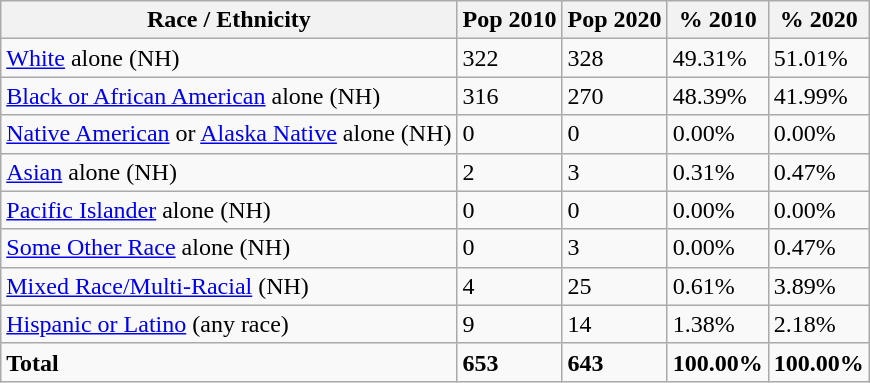<table class="wikitable">
<tr>
<th>Race / Ethnicity</th>
<th>Pop 2010</th>
<th>Pop 2020</th>
<th>% 2010</th>
<th>% 2020</th>
</tr>
<tr>
<td><a href='#'>White</a> alone (NH)</td>
<td>322</td>
<td>328</td>
<td>49.31%</td>
<td>51.01%</td>
</tr>
<tr>
<td><a href='#'>Black or African American</a> alone (NH)</td>
<td>316</td>
<td>270</td>
<td>48.39%</td>
<td>41.99%</td>
</tr>
<tr>
<td><a href='#'>Native American</a> or <a href='#'>Alaska Native</a> alone (NH)</td>
<td>0</td>
<td>0</td>
<td>0.00%</td>
<td>0.00%</td>
</tr>
<tr>
<td><a href='#'>Asian</a> alone (NH)</td>
<td>2</td>
<td>3</td>
<td>0.31%</td>
<td>0.47%</td>
</tr>
<tr>
<td><a href='#'>Pacific Islander</a> alone (NH)</td>
<td>0</td>
<td>0</td>
<td>0.00%</td>
<td>0.00%</td>
</tr>
<tr>
<td><a href='#'>Some Other Race</a> alone (NH)</td>
<td>0</td>
<td>3</td>
<td>0.00%</td>
<td>0.47%</td>
</tr>
<tr>
<td><a href='#'>Mixed Race/Multi-Racial</a> (NH)</td>
<td>4</td>
<td>25</td>
<td>0.61%</td>
<td>3.89%</td>
</tr>
<tr>
<td><a href='#'>Hispanic or Latino</a> (any race)</td>
<td>9</td>
<td>14</td>
<td>1.38%</td>
<td>2.18%</td>
</tr>
<tr>
<td><strong>Total</strong></td>
<td><strong>653</strong></td>
<td><strong>643</strong></td>
<td><strong>100.00%</strong></td>
<td><strong>100.00%</strong></td>
</tr>
</table>
